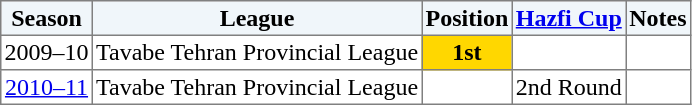<table border="1" cellpadding="2" style="border-collapse:collapse; text-align:center; font-size:normal;">
<tr style="background:#f0f6fa;">
<th>Season</th>
<th>League</th>
<th>Position</th>
<th><a href='#'>Hazfi Cup</a></th>
<th>Notes</th>
</tr>
<tr>
<td>2009–10</td>
<td>Tavabe Tehran Provincial League</td>
<td bgcolor=gold><strong>1st</strong></td>
<td></td>
<td></td>
</tr>
<tr>
<td><a href='#'>2010–11</a></td>
<td>Tavabe Tehran Provincial League</td>
<td></td>
<td>2nd Round</td>
<td></td>
</tr>
</table>
